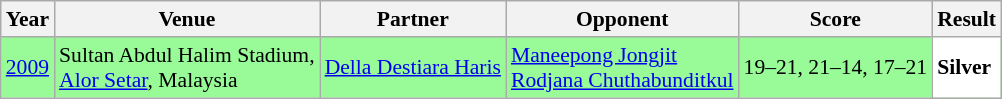<table class="sortable wikitable" style="font-size: 90%">
<tr>
<th>Year</th>
<th>Venue</th>
<th>Partner</th>
<th>Opponent</th>
<th>Score</th>
<th>Result</th>
</tr>
<tr style="background:#98FB98">
<td align="center"><a href='#'>2009</a></td>
<td align="left">Sultan Abdul Halim Stadium,<br><a href='#'>Alor Setar</a>, Malaysia</td>
<td align="left"> <a href='#'>Della Destiara Haris</a></td>
<td align="left"> <a href='#'>Maneepong Jongjit</a> <br>  <a href='#'>Rodjana Chuthabunditkul</a></td>
<td align="left">19–21, 21–14, 17–21</td>
<td style="text-align:left; background:white"> <strong>Silver</strong></td>
</tr>
</table>
